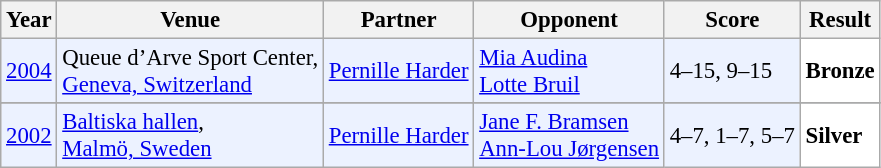<table class="sortable wikitable" style="font-size: 95%;">
<tr>
<th>Year</th>
<th>Venue</th>
<th>Partner</th>
<th>Opponent</th>
<th>Score</th>
<th>Result</th>
</tr>
<tr style="background:#ECF2FF">
<td align="center"><a href='#'>2004</a></td>
<td align="left">Queue d’Arve Sport Center,<br><a href='#'>Geneva, Switzerland</a></td>
<td align="left"> <a href='#'>Pernille Harder</a></td>
<td align="left"> <a href='#'>Mia Audina</a> <br>  <a href='#'>Lotte Bruil</a></td>
<td align="left">4–15, 9–15</td>
<td style="text-align:left; background:white"> <strong>Bronze</strong></td>
</tr>
<tr>
</tr>
<tr style="background:#ECF2FF">
<td align="center"><a href='#'>2002</a></td>
<td align="left"><a href='#'>Baltiska hallen</a>,<br><a href='#'>Malmö, Sweden</a></td>
<td align="left"> <a href='#'>Pernille Harder</a></td>
<td align="left"> <a href='#'>Jane F. Bramsen</a> <br>  <a href='#'>Ann-Lou Jørgensen</a></td>
<td align="left">4–7, 1–7, 5–7</td>
<td style="text-align:left; background:white"> <strong>Silver</strong></td>
</tr>
</table>
